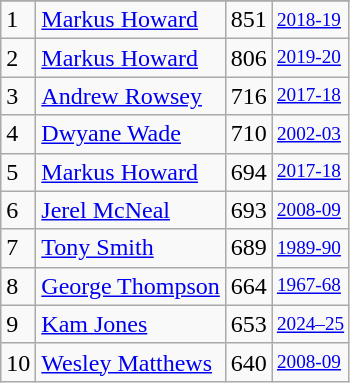<table class="wikitable">
<tr>
</tr>
<tr>
<td>1</td>
<td><a href='#'>Markus Howard</a></td>
<td>851</td>
<td style="font-size:80%;"><a href='#'>2018-19</a></td>
</tr>
<tr>
<td>2</td>
<td><a href='#'>Markus Howard</a></td>
<td>806</td>
<td style="font-size:80%;"><a href='#'>2019-20</a></td>
</tr>
<tr>
<td>3</td>
<td><a href='#'>Andrew Rowsey</a></td>
<td>716</td>
<td style="font-size:80%;"><a href='#'>2017-18</a></td>
</tr>
<tr>
<td>4</td>
<td><a href='#'>Dwyane Wade</a></td>
<td>710</td>
<td style="font-size:80%;"><a href='#'>2002-03</a></td>
</tr>
<tr>
<td>5</td>
<td><a href='#'>Markus Howard</a></td>
<td>694</td>
<td style="font-size:80%;"><a href='#'>2017-18</a></td>
</tr>
<tr>
<td>6</td>
<td><a href='#'>Jerel McNeal</a></td>
<td>693</td>
<td style="font-size:80%;"><a href='#'>2008-09</a></td>
</tr>
<tr>
<td>7</td>
<td><a href='#'>Tony Smith</a></td>
<td>689</td>
<td style="font-size:80%;"><a href='#'>1989-90</a></td>
</tr>
<tr>
<td>8</td>
<td><a href='#'>George Thompson</a></td>
<td>664</td>
<td style="font-size:80%;"><a href='#'>1967-68</a></td>
</tr>
<tr>
<td>9</td>
<td><a href='#'>Kam Jones</a></td>
<td>653</td>
<td style="font-size:80%;"><a href='#'>2024–25</a></td>
</tr>
<tr>
<td>10</td>
<td><a href='#'>Wesley Matthews</a></td>
<td>640</td>
<td style="font-size:80%;"><a href='#'>2008-09</a></td>
</tr>
</table>
